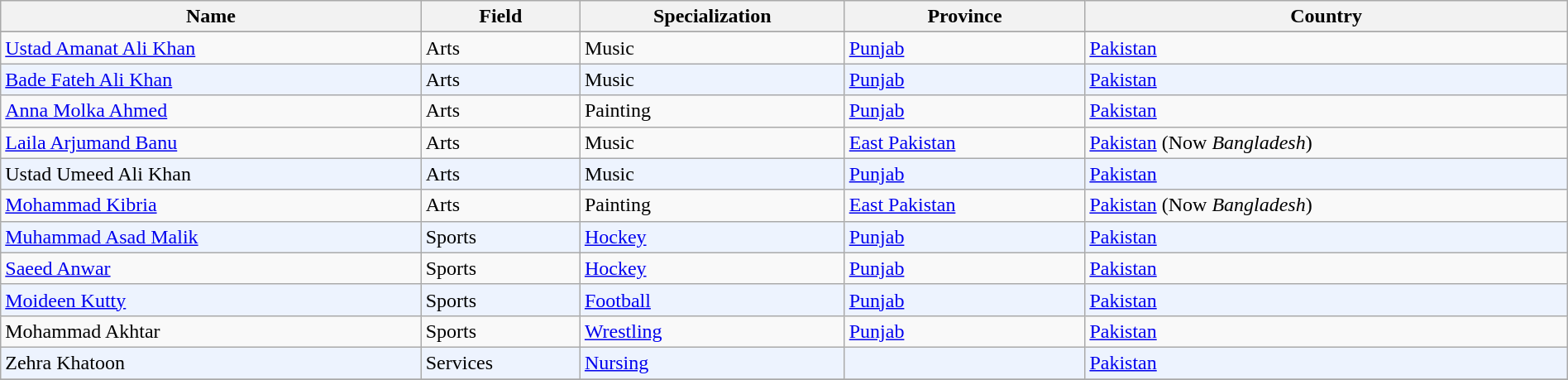<table class="wikitable sortable" width="100%">
<tr>
<th>Name</th>
<th>Field</th>
<th>Specialization</th>
<th>Province</th>
<th>Country</th>
</tr>
<tr bgcolor=#edf3fe>
</tr>
<tr>
<td><a href='#'>Ustad Amanat Ali Khan</a></td>
<td>Arts</td>
<td>Music</td>
<td><a href='#'>Punjab</a></td>
<td><a href='#'>Pakistan</a></td>
</tr>
<tr bgcolor=#edf3fe>
<td><a href='#'>Bade Fateh Ali Khan</a></td>
<td>Arts</td>
<td>Music</td>
<td><a href='#'>Punjab</a></td>
<td><a href='#'>Pakistan</a></td>
</tr>
<tr>
<td><a href='#'>Anna Molka Ahmed</a></td>
<td>Arts</td>
<td>Painting</td>
<td><a href='#'>Punjab</a></td>
<td><a href='#'>Pakistan</a></td>
</tr>
<tr>
<td><a href='#'>Laila Arjumand Banu</a></td>
<td>Arts</td>
<td>Music</td>
<td><a href='#'>East Pakistan</a></td>
<td><a href='#'>Pakistan</a> (Now <em>Bangladesh</em>)</td>
</tr>
<tr bgcolor=#edf3fe>
<td>Ustad Umeed Ali Khan</td>
<td>Arts</td>
<td>Music</td>
<td><a href='#'>Punjab</a></td>
<td><a href='#'>Pakistan</a></td>
</tr>
<tr>
<td><a href='#'>Mohammad Kibria</a></td>
<td>Arts</td>
<td>Painting</td>
<td><a href='#'>East Pakistan</a></td>
<td><a href='#'>Pakistan</a> (Now <em>Bangladesh</em>)</td>
</tr>
<tr bgcolor=#edf3fe>
<td><a href='#'>Muhammad Asad Malik</a></td>
<td>Sports</td>
<td><a href='#'>Hockey</a></td>
<td><a href='#'>Punjab</a></td>
<td><a href='#'>Pakistan</a></td>
</tr>
<tr>
<td><a href='#'>Saeed Anwar</a></td>
<td>Sports</td>
<td><a href='#'>Hockey</a></td>
<td><a href='#'>Punjab</a></td>
<td><a href='#'>Pakistan</a></td>
</tr>
<tr bgcolor=#edf3fe>
<td><a href='#'>Moideen Kutty</a></td>
<td>Sports</td>
<td><a href='#'>Football</a></td>
<td><a href='#'>Punjab</a></td>
<td><a href='#'>Pakistan</a></td>
</tr>
<tr>
<td>Mohammad Akhtar</td>
<td>Sports</td>
<td><a href='#'>Wrestling</a></td>
<td><a href='#'>Punjab</a></td>
<td><a href='#'>Pakistan</a></td>
</tr>
<tr bgcolor=#edf3fe>
<td>Zehra Khatoon</td>
<td>Services</td>
<td><a href='#'>Nursing</a></td>
<td></td>
<td><a href='#'>Pakistan</a></td>
</tr>
<tr>
</tr>
</table>
